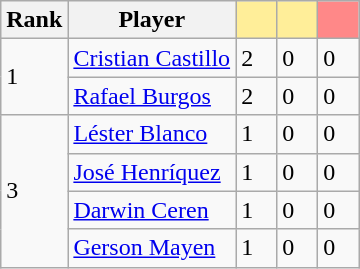<table class="wikitable" border="1">
<tr>
<th>Rank</th>
<th>Player</th>
<th width=20 style="background: #FFEE99"></th>
<th width=20 style="background: #FFEE99"></th>
<th width=20 style="background: #FF8888"></th>
</tr>
<tr>
<td rowspan=2>1</td>
<td><a href='#'>Cristian Castillo</a></td>
<td>2</td>
<td>0</td>
<td>0</td>
</tr>
<tr>
<td><a href='#'>Rafael Burgos</a></td>
<td>2</td>
<td>0</td>
<td>0</td>
</tr>
<tr>
<td rowspan=4>3</td>
<td><a href='#'>Léster Blanco</a></td>
<td>1</td>
<td>0</td>
<td>0</td>
</tr>
<tr>
<td><a href='#'>José Henríquez</a></td>
<td>1</td>
<td>0</td>
<td>0</td>
</tr>
<tr>
<td><a href='#'>Darwin Ceren</a></td>
<td>1</td>
<td>0</td>
<td>0</td>
</tr>
<tr>
<td><a href='#'>Gerson Mayen</a></td>
<td>1</td>
<td>0</td>
<td>0</td>
</tr>
</table>
